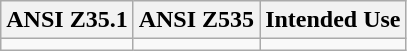<table class="wikitable">
<tr>
<th>ANSI Z35.1</th>
<th>ANSI Z535</th>
<th>Intended Use</th>
</tr>
<tr>
<td></td>
<td></td>
<td></td>
</tr>
</table>
